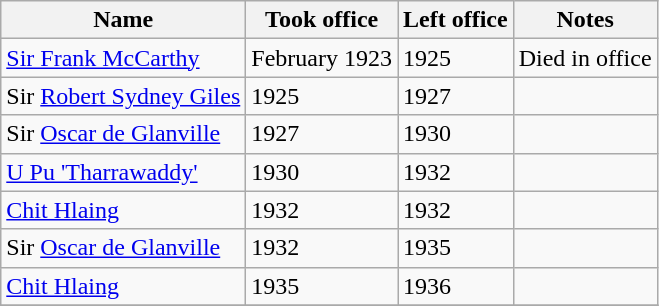<table class="wikitable">
<tr>
<th>Name</th>
<th>Took office</th>
<th>Left office</th>
<th>Notes</th>
</tr>
<tr>
<td><a href='#'>Sir Frank McCarthy</a></td>
<td>February 1923</td>
<td>1925</td>
<td>Died in office</td>
</tr>
<tr>
<td>Sir <a href='#'>Robert Sydney Giles</a></td>
<td>1925</td>
<td>1927</td>
<td></td>
</tr>
<tr>
<td>Sir <a href='#'>Oscar de Glanville</a></td>
<td>1927</td>
<td>1930</td>
<td></td>
</tr>
<tr>
<td><a href='#'>U Pu 'Tharrawaddy'</a></td>
<td>1930</td>
<td>1932</td>
<td></td>
</tr>
<tr>
<td><a href='#'>Chit Hlaing</a></td>
<td>1932</td>
<td>1932</td>
<td></td>
</tr>
<tr>
<td>Sir <a href='#'>Oscar de Glanville</a></td>
<td>1932</td>
<td>1935</td>
<td></td>
</tr>
<tr>
<td><a href='#'>Chit Hlaing</a></td>
<td>1935</td>
<td>1936</td>
<td></td>
</tr>
<tr>
</tr>
</table>
